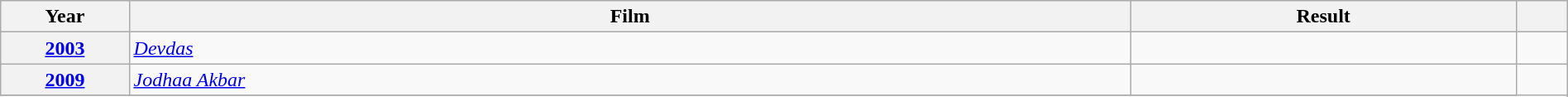<table class="wikitable plainrowheaders" width="100%" "textcolor:#000;">
<tr>
<th scope="col" width=5%><strong>Year</strong></th>
<th scope="col" width=39%><strong>Film</strong></th>
<th scope="col" width=15%><strong>Result</strong></th>
<th scope="col" width=2%><strong></strong></th>
</tr>
<tr>
<th scope="row"><a href='#'>2003</a></th>
<td><em><a href='#'>Devdas</a></em></td>
<td></td>
<td style="text-align:center;"></td>
</tr>
<tr>
<th scope="row"><a href='#'>2009</a></th>
<td><em><a href='#'>Jodhaa Akbar</a></em></td>
<td></td>
<td style="text-align:center;" rowspan="2"></td>
</tr>
<tr>
</tr>
</table>
